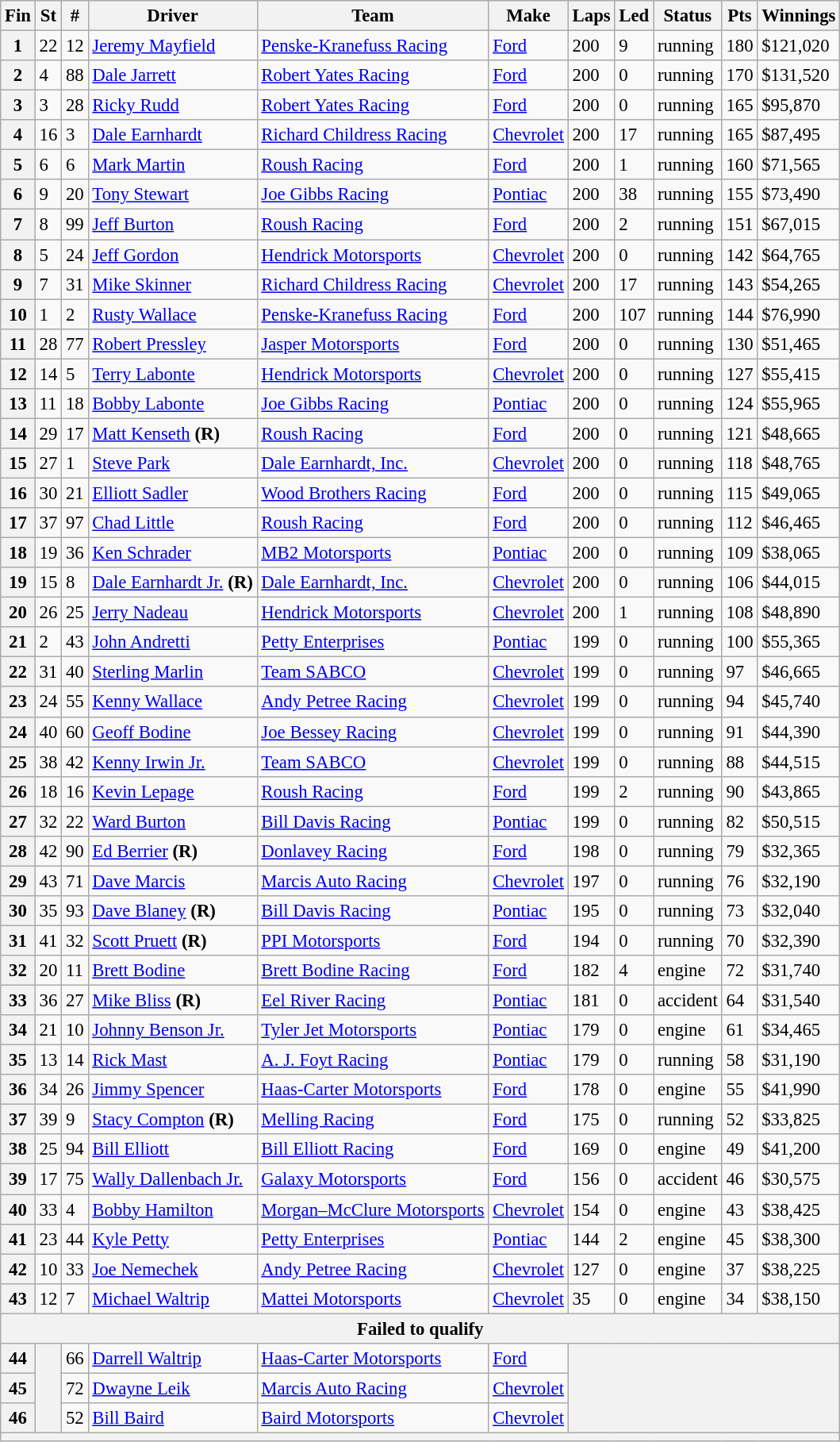<table class="wikitable" style="font-size:95%">
<tr>
<th>Fin</th>
<th>St</th>
<th>#</th>
<th>Driver</th>
<th>Team</th>
<th>Make</th>
<th>Laps</th>
<th>Led</th>
<th>Status</th>
<th>Pts</th>
<th>Winnings</th>
</tr>
<tr>
<th>1</th>
<td>22</td>
<td>12</td>
<td><a href='#'>Jeremy Mayfield</a></td>
<td><a href='#'>Penske-Kranefuss Racing</a></td>
<td><a href='#'>Ford</a></td>
<td>200</td>
<td>9</td>
<td>running</td>
<td>180</td>
<td>$121,020</td>
</tr>
<tr>
<th>2</th>
<td>4</td>
<td>88</td>
<td><a href='#'>Dale Jarrett</a></td>
<td><a href='#'>Robert Yates Racing</a></td>
<td><a href='#'>Ford</a></td>
<td>200</td>
<td>0</td>
<td>running</td>
<td>170</td>
<td>$131,520</td>
</tr>
<tr>
<th>3</th>
<td>3</td>
<td>28</td>
<td><a href='#'>Ricky Rudd</a></td>
<td><a href='#'>Robert Yates Racing</a></td>
<td><a href='#'>Ford</a></td>
<td>200</td>
<td>0</td>
<td>running</td>
<td>165</td>
<td>$95,870</td>
</tr>
<tr>
<th>4</th>
<td>16</td>
<td>3</td>
<td><a href='#'>Dale Earnhardt</a></td>
<td><a href='#'>Richard Childress Racing</a></td>
<td><a href='#'>Chevrolet</a></td>
<td>200</td>
<td>17</td>
<td>running</td>
<td>165</td>
<td>$87,495</td>
</tr>
<tr>
<th>5</th>
<td>6</td>
<td>6</td>
<td><a href='#'>Mark Martin</a></td>
<td><a href='#'>Roush Racing</a></td>
<td><a href='#'>Ford</a></td>
<td>200</td>
<td>1</td>
<td>running</td>
<td>160</td>
<td>$71,565</td>
</tr>
<tr>
<th>6</th>
<td>9</td>
<td>20</td>
<td><a href='#'>Tony Stewart</a></td>
<td><a href='#'>Joe Gibbs Racing</a></td>
<td><a href='#'>Pontiac</a></td>
<td>200</td>
<td>38</td>
<td>running</td>
<td>155</td>
<td>$73,490</td>
</tr>
<tr>
<th>7</th>
<td>8</td>
<td>99</td>
<td><a href='#'>Jeff Burton</a></td>
<td><a href='#'>Roush Racing</a></td>
<td><a href='#'>Ford</a></td>
<td>200</td>
<td>2</td>
<td>running</td>
<td>151</td>
<td>$67,015</td>
</tr>
<tr>
<th>8</th>
<td>5</td>
<td>24</td>
<td><a href='#'>Jeff Gordon</a></td>
<td><a href='#'>Hendrick Motorsports</a></td>
<td><a href='#'>Chevrolet</a></td>
<td>200</td>
<td>0</td>
<td>running</td>
<td>142</td>
<td>$64,765</td>
</tr>
<tr>
<th>9</th>
<td>7</td>
<td>31</td>
<td><a href='#'>Mike Skinner</a></td>
<td><a href='#'>Richard Childress Racing</a></td>
<td><a href='#'>Chevrolet</a></td>
<td>200</td>
<td>17</td>
<td>running</td>
<td>143</td>
<td>$54,265</td>
</tr>
<tr>
<th>10</th>
<td>1</td>
<td>2</td>
<td><a href='#'>Rusty Wallace</a></td>
<td><a href='#'>Penske-Kranefuss Racing</a></td>
<td><a href='#'>Ford</a></td>
<td>200</td>
<td>107</td>
<td>running</td>
<td>144</td>
<td>$76,990</td>
</tr>
<tr>
<th>11</th>
<td>28</td>
<td>77</td>
<td><a href='#'>Robert Pressley</a></td>
<td><a href='#'>Jasper Motorsports</a></td>
<td><a href='#'>Ford</a></td>
<td>200</td>
<td>0</td>
<td>running</td>
<td>130</td>
<td>$51,465</td>
</tr>
<tr>
<th>12</th>
<td>14</td>
<td>5</td>
<td><a href='#'>Terry Labonte</a></td>
<td><a href='#'>Hendrick Motorsports</a></td>
<td><a href='#'>Chevrolet</a></td>
<td>200</td>
<td>0</td>
<td>running</td>
<td>127</td>
<td>$55,415</td>
</tr>
<tr>
<th>13</th>
<td>11</td>
<td>18</td>
<td><a href='#'>Bobby Labonte</a></td>
<td><a href='#'>Joe Gibbs Racing</a></td>
<td><a href='#'>Pontiac</a></td>
<td>200</td>
<td>0</td>
<td>running</td>
<td>124</td>
<td>$55,965</td>
</tr>
<tr>
<th>14</th>
<td>29</td>
<td>17</td>
<td><a href='#'>Matt Kenseth</a> <strong>(R)</strong></td>
<td><a href='#'>Roush Racing</a></td>
<td><a href='#'>Ford</a></td>
<td>200</td>
<td>0</td>
<td>running</td>
<td>121</td>
<td>$48,665</td>
</tr>
<tr>
<th>15</th>
<td>27</td>
<td>1</td>
<td><a href='#'>Steve Park</a></td>
<td><a href='#'>Dale Earnhardt, Inc.</a></td>
<td><a href='#'>Chevrolet</a></td>
<td>200</td>
<td>0</td>
<td>running</td>
<td>118</td>
<td>$48,765</td>
</tr>
<tr>
<th>16</th>
<td>30</td>
<td>21</td>
<td><a href='#'>Elliott Sadler</a></td>
<td><a href='#'>Wood Brothers Racing</a></td>
<td><a href='#'>Ford</a></td>
<td>200</td>
<td>0</td>
<td>running</td>
<td>115</td>
<td>$49,065</td>
</tr>
<tr>
<th>17</th>
<td>37</td>
<td>97</td>
<td><a href='#'>Chad Little</a></td>
<td><a href='#'>Roush Racing</a></td>
<td><a href='#'>Ford</a></td>
<td>200</td>
<td>0</td>
<td>running</td>
<td>112</td>
<td>$46,465</td>
</tr>
<tr>
<th>18</th>
<td>19</td>
<td>36</td>
<td><a href='#'>Ken Schrader</a></td>
<td><a href='#'>MB2 Motorsports</a></td>
<td><a href='#'>Pontiac</a></td>
<td>200</td>
<td>0</td>
<td>running</td>
<td>109</td>
<td>$38,065</td>
</tr>
<tr>
<th>19</th>
<td>15</td>
<td>8</td>
<td><a href='#'>Dale Earnhardt Jr.</a> <strong>(R)</strong></td>
<td><a href='#'>Dale Earnhardt, Inc.</a></td>
<td><a href='#'>Chevrolet</a></td>
<td>200</td>
<td>0</td>
<td>running</td>
<td>106</td>
<td>$44,015</td>
</tr>
<tr>
<th>20</th>
<td>26</td>
<td>25</td>
<td><a href='#'>Jerry Nadeau</a></td>
<td><a href='#'>Hendrick Motorsports</a></td>
<td><a href='#'>Chevrolet</a></td>
<td>200</td>
<td>1</td>
<td>running</td>
<td>108</td>
<td>$48,890</td>
</tr>
<tr>
<th>21</th>
<td>2</td>
<td>43</td>
<td><a href='#'>John Andretti</a></td>
<td><a href='#'>Petty Enterprises</a></td>
<td><a href='#'>Pontiac</a></td>
<td>199</td>
<td>0</td>
<td>running</td>
<td>100</td>
<td>$55,365</td>
</tr>
<tr>
<th>22</th>
<td>31</td>
<td>40</td>
<td><a href='#'>Sterling Marlin</a></td>
<td><a href='#'>Team SABCO</a></td>
<td><a href='#'>Chevrolet</a></td>
<td>199</td>
<td>0</td>
<td>running</td>
<td>97</td>
<td>$46,665</td>
</tr>
<tr>
<th>23</th>
<td>24</td>
<td>55</td>
<td><a href='#'>Kenny Wallace</a></td>
<td><a href='#'>Andy Petree Racing</a></td>
<td><a href='#'>Chevrolet</a></td>
<td>199</td>
<td>0</td>
<td>running</td>
<td>94</td>
<td>$45,740</td>
</tr>
<tr>
<th>24</th>
<td>40</td>
<td>60</td>
<td><a href='#'>Geoff Bodine</a></td>
<td><a href='#'>Joe Bessey Racing</a></td>
<td><a href='#'>Chevrolet</a></td>
<td>199</td>
<td>0</td>
<td>running</td>
<td>91</td>
<td>$44,390</td>
</tr>
<tr>
<th>25</th>
<td>38</td>
<td>42</td>
<td><a href='#'>Kenny Irwin Jr.</a></td>
<td><a href='#'>Team SABCO</a></td>
<td><a href='#'>Chevrolet</a></td>
<td>199</td>
<td>0</td>
<td>running</td>
<td>88</td>
<td>$44,515</td>
</tr>
<tr>
<th>26</th>
<td>18</td>
<td>16</td>
<td><a href='#'>Kevin Lepage</a></td>
<td><a href='#'>Roush Racing</a></td>
<td><a href='#'>Ford</a></td>
<td>199</td>
<td>2</td>
<td>running</td>
<td>90</td>
<td>$43,865</td>
</tr>
<tr>
<th>27</th>
<td>32</td>
<td>22</td>
<td><a href='#'>Ward Burton</a></td>
<td><a href='#'>Bill Davis Racing</a></td>
<td><a href='#'>Pontiac</a></td>
<td>199</td>
<td>0</td>
<td>running</td>
<td>82</td>
<td>$50,515</td>
</tr>
<tr>
<th>28</th>
<td>42</td>
<td>90</td>
<td><a href='#'>Ed Berrier</a> <strong>(R)</strong></td>
<td><a href='#'>Donlavey Racing</a></td>
<td><a href='#'>Ford</a></td>
<td>198</td>
<td>0</td>
<td>running</td>
<td>79</td>
<td>$32,365</td>
</tr>
<tr>
<th>29</th>
<td>43</td>
<td>71</td>
<td><a href='#'>Dave Marcis</a></td>
<td><a href='#'>Marcis Auto Racing</a></td>
<td><a href='#'>Chevrolet</a></td>
<td>197</td>
<td>0</td>
<td>running</td>
<td>76</td>
<td>$32,190</td>
</tr>
<tr>
<th>30</th>
<td>35</td>
<td>93</td>
<td><a href='#'>Dave Blaney</a> <strong>(R)</strong></td>
<td><a href='#'>Bill Davis Racing</a></td>
<td><a href='#'>Pontiac</a></td>
<td>195</td>
<td>0</td>
<td>running</td>
<td>73</td>
<td>$32,040</td>
</tr>
<tr>
<th>31</th>
<td>41</td>
<td>32</td>
<td><a href='#'>Scott Pruett</a> <strong>(R)</strong></td>
<td><a href='#'>PPI Motorsports</a></td>
<td><a href='#'>Ford</a></td>
<td>194</td>
<td>0</td>
<td>running</td>
<td>70</td>
<td>$32,390</td>
</tr>
<tr>
<th>32</th>
<td>20</td>
<td>11</td>
<td><a href='#'>Brett Bodine</a></td>
<td><a href='#'>Brett Bodine Racing</a></td>
<td><a href='#'>Ford</a></td>
<td>182</td>
<td>4</td>
<td>engine</td>
<td>72</td>
<td>$31,740</td>
</tr>
<tr>
<th>33</th>
<td>36</td>
<td>27</td>
<td><a href='#'>Mike Bliss</a> <strong>(R)</strong></td>
<td><a href='#'>Eel River Racing</a></td>
<td><a href='#'>Pontiac</a></td>
<td>181</td>
<td>0</td>
<td>accident</td>
<td>64</td>
<td>$31,540</td>
</tr>
<tr>
<th>34</th>
<td>21</td>
<td>10</td>
<td><a href='#'>Johnny Benson Jr.</a></td>
<td><a href='#'>Tyler Jet Motorsports</a></td>
<td><a href='#'>Pontiac</a></td>
<td>179</td>
<td>0</td>
<td>engine</td>
<td>61</td>
<td>$34,465</td>
</tr>
<tr>
<th>35</th>
<td>13</td>
<td>14</td>
<td><a href='#'>Rick Mast</a></td>
<td><a href='#'>A. J. Foyt Racing</a></td>
<td><a href='#'>Pontiac</a></td>
<td>179</td>
<td>0</td>
<td>running</td>
<td>58</td>
<td>$31,190</td>
</tr>
<tr>
<th>36</th>
<td>34</td>
<td>26</td>
<td><a href='#'>Jimmy Spencer</a></td>
<td><a href='#'>Haas-Carter Motorsports</a></td>
<td><a href='#'>Ford</a></td>
<td>178</td>
<td>0</td>
<td>engine</td>
<td>55</td>
<td>$41,990</td>
</tr>
<tr>
<th>37</th>
<td>39</td>
<td>9</td>
<td><a href='#'>Stacy Compton</a> <strong>(R)</strong></td>
<td><a href='#'>Melling Racing</a></td>
<td><a href='#'>Ford</a></td>
<td>175</td>
<td>0</td>
<td>running</td>
<td>52</td>
<td>$33,825</td>
</tr>
<tr>
<th>38</th>
<td>25</td>
<td>94</td>
<td><a href='#'>Bill Elliott</a></td>
<td><a href='#'>Bill Elliott Racing</a></td>
<td><a href='#'>Ford</a></td>
<td>169</td>
<td>0</td>
<td>engine</td>
<td>49</td>
<td>$41,200</td>
</tr>
<tr>
<th>39</th>
<td>17</td>
<td>75</td>
<td><a href='#'>Wally Dallenbach Jr.</a></td>
<td><a href='#'>Galaxy Motorsports</a></td>
<td><a href='#'>Ford</a></td>
<td>156</td>
<td>0</td>
<td>accident</td>
<td>46</td>
<td>$30,575</td>
</tr>
<tr>
<th>40</th>
<td>33</td>
<td>4</td>
<td><a href='#'>Bobby Hamilton</a></td>
<td><a href='#'>Morgan–McClure Motorsports</a></td>
<td><a href='#'>Chevrolet</a></td>
<td>154</td>
<td>0</td>
<td>engine</td>
<td>43</td>
<td>$38,425</td>
</tr>
<tr>
<th>41</th>
<td>23</td>
<td>44</td>
<td><a href='#'>Kyle Petty</a></td>
<td><a href='#'>Petty Enterprises</a></td>
<td><a href='#'>Pontiac</a></td>
<td>144</td>
<td>2</td>
<td>engine</td>
<td>45</td>
<td>$38,300</td>
</tr>
<tr>
<th>42</th>
<td>10</td>
<td>33</td>
<td><a href='#'>Joe Nemechek</a></td>
<td><a href='#'>Andy Petree Racing</a></td>
<td><a href='#'>Chevrolet</a></td>
<td>127</td>
<td>0</td>
<td>engine</td>
<td>37</td>
<td>$38,225</td>
</tr>
<tr>
<th>43</th>
<td>12</td>
<td>7</td>
<td><a href='#'>Michael Waltrip</a></td>
<td><a href='#'>Mattei Motorsports</a></td>
<td><a href='#'>Chevrolet</a></td>
<td>35</td>
<td>0</td>
<td>engine</td>
<td>34</td>
<td>$38,150</td>
</tr>
<tr>
<th colspan="11">Failed to qualify</th>
</tr>
<tr>
<th>44</th>
<th rowspan="3"></th>
<td>66</td>
<td><a href='#'>Darrell Waltrip</a></td>
<td><a href='#'>Haas-Carter Motorsports</a></td>
<td><a href='#'>Ford</a></td>
<th colspan="5" rowspan="3"></th>
</tr>
<tr>
<th>45</th>
<td>72</td>
<td><a href='#'>Dwayne Leik</a></td>
<td><a href='#'>Marcis Auto Racing</a></td>
<td><a href='#'>Chevrolet</a></td>
</tr>
<tr>
<th>46</th>
<td>52</td>
<td><a href='#'>Bill Baird</a></td>
<td><a href='#'>Baird Motorsports</a></td>
<td><a href='#'>Chevrolet</a></td>
</tr>
<tr>
<th colspan="11"></th>
</tr>
</table>
